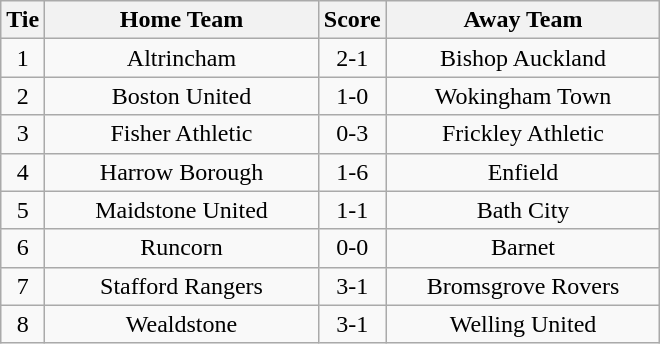<table class="wikitable" style="text-align:center;">
<tr>
<th width=20>Tie</th>
<th width=175>Home Team</th>
<th width=20>Score</th>
<th width=175>Away Team</th>
</tr>
<tr>
<td>1</td>
<td>Altrincham</td>
<td>2-1</td>
<td>Bishop Auckland</td>
</tr>
<tr>
<td>2</td>
<td>Boston United</td>
<td>1-0</td>
<td>Wokingham Town</td>
</tr>
<tr>
<td>3</td>
<td>Fisher Athletic</td>
<td>0-3</td>
<td>Frickley Athletic</td>
</tr>
<tr>
<td>4</td>
<td>Harrow Borough</td>
<td>1-6</td>
<td>Enfield</td>
</tr>
<tr>
<td>5</td>
<td>Maidstone United</td>
<td>1-1</td>
<td>Bath City</td>
</tr>
<tr>
<td>6</td>
<td>Runcorn</td>
<td>0-0</td>
<td>Barnet</td>
</tr>
<tr>
<td>7</td>
<td>Stafford Rangers</td>
<td>3-1</td>
<td>Bromsgrove Rovers</td>
</tr>
<tr>
<td>8</td>
<td>Wealdstone</td>
<td>3-1</td>
<td>Welling United</td>
</tr>
</table>
